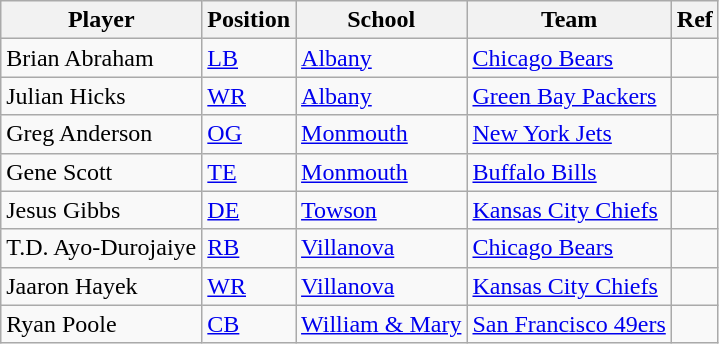<table class="wikitable sortable" border="1">
<tr>
<th>Player</th>
<th>Position</th>
<th>School</th>
<th>Team</th>
<th>Ref</th>
</tr>
<tr>
<td>Brian Abraham</td>
<td><a href='#'>LB</a></td>
<td><a href='#'>Albany</a></td>
<td><a href='#'>Chicago Bears</a></td>
<td></td>
</tr>
<tr>
<td>Julian Hicks</td>
<td><a href='#'>WR</a></td>
<td><a href='#'>Albany</a></td>
<td><a href='#'>Green Bay Packers</a></td>
<td></td>
</tr>
<tr>
<td>Greg Anderson</td>
<td><a href='#'>OG</a></td>
<td><a href='#'>Monmouth</a></td>
<td><a href='#'>New York Jets</a></td>
<td></td>
</tr>
<tr>
<td>Gene Scott</td>
<td><a href='#'>TE</a></td>
<td><a href='#'>Monmouth</a></td>
<td><a href='#'>Buffalo Bills</a></td>
<td></td>
</tr>
<tr>
<td>Jesus Gibbs</td>
<td><a href='#'>DE</a></td>
<td><a href='#'>Towson</a></td>
<td><a href='#'>Kansas City Chiefs</a></td>
<td></td>
</tr>
<tr>
<td>T.D. Ayo-Durojaiye</td>
<td><a href='#'>RB</a></td>
<td><a href='#'>Villanova</a></td>
<td><a href='#'>Chicago Bears</a></td>
<td></td>
</tr>
<tr>
<td>Jaaron Hayek</td>
<td><a href='#'>WR</a></td>
<td><a href='#'>Villanova</a></td>
<td><a href='#'>Kansas City Chiefs</a></td>
<td></td>
</tr>
<tr>
<td>Ryan Poole</td>
<td><a href='#'>CB</a></td>
<td><a href='#'>William & Mary</a></td>
<td><a href='#'>San Francisco 49ers</a></td>
<td></td>
</tr>
</table>
